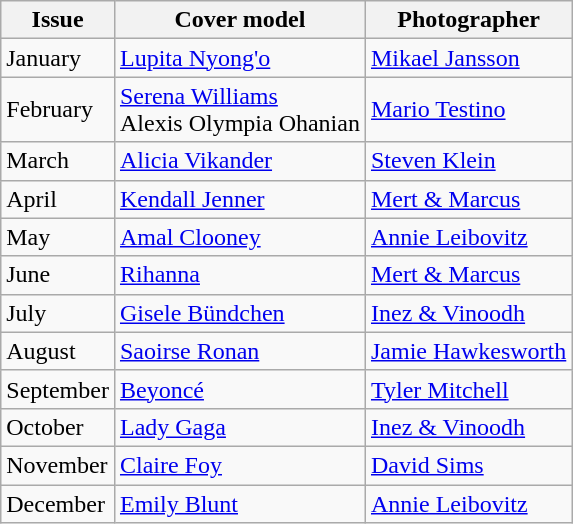<table class="sortable wikitable">
<tr>
<th style="text-align:center;">Issue</th>
<th style="text-align:center;">Cover model</th>
<th style="text-align:center;">Photographer</th>
</tr>
<tr>
<td>January</td>
<td><a href='#'>Lupita Nyong'o</a></td>
<td><a href='#'>Mikael Jansson</a></td>
</tr>
<tr>
<td>February</td>
<td><a href='#'>Serena Williams</a><br>Alexis Olympia Ohanian</td>
<td><a href='#'>Mario Testino</a></td>
</tr>
<tr>
<td>March</td>
<td><a href='#'>Alicia Vikander</a></td>
<td><a href='#'>Steven Klein</a></td>
</tr>
<tr>
<td>April</td>
<td><a href='#'>Kendall Jenner</a></td>
<td><a href='#'>Mert & Marcus</a></td>
</tr>
<tr>
<td>May</td>
<td><a href='#'>Amal Clooney</a></td>
<td><a href='#'>Annie Leibovitz</a></td>
</tr>
<tr>
<td>June</td>
<td><a href='#'>Rihanna</a></td>
<td><a href='#'>Mert & Marcus</a></td>
</tr>
<tr>
<td>July</td>
<td><a href='#'>Gisele Bündchen</a></td>
<td><a href='#'>Inez & Vinoodh</a></td>
</tr>
<tr>
<td>August</td>
<td><a href='#'>Saoirse Ronan</a></td>
<td><a href='#'>Jamie Hawkesworth</a></td>
</tr>
<tr>
<td>September</td>
<td><a href='#'>Beyoncé</a></td>
<td><a href='#'>Tyler Mitchell</a></td>
</tr>
<tr>
<td>October</td>
<td><a href='#'>Lady Gaga</a></td>
<td><a href='#'>Inez & Vinoodh</a></td>
</tr>
<tr>
<td>November</td>
<td><a href='#'>Claire Foy</a></td>
<td><a href='#'>David Sims</a></td>
</tr>
<tr>
<td>December</td>
<td><a href='#'>Emily Blunt</a></td>
<td><a href='#'>Annie Leibovitz</a></td>
</tr>
</table>
